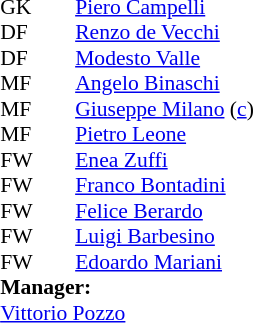<table cellspacing="0" cellpadding="0" style="font-size:90%; margin:0.2em auto;">
<tr>
<th width="25"></th>
<th width="25"></th>
</tr>
<tr>
<td>GK</td>
<td></td>
<td><a href='#'>Piero Campelli</a></td>
</tr>
<tr>
<td>DF</td>
<td></td>
<td><a href='#'>Renzo de Vecchi</a></td>
</tr>
<tr>
<td>DF</td>
<td></td>
<td><a href='#'>Modesto Valle</a></td>
</tr>
<tr>
<td>MF</td>
<td></td>
<td><a href='#'>Angelo Binaschi</a></td>
</tr>
<tr>
<td>MF</td>
<td></td>
<td><a href='#'>Giuseppe Milano</a> (<a href='#'>c</a>)</td>
</tr>
<tr>
<td>MF</td>
<td></td>
<td><a href='#'>Pietro Leone</a></td>
</tr>
<tr>
<td>FW</td>
<td></td>
<td><a href='#'>Enea Zuffi</a></td>
</tr>
<tr>
<td>FW</td>
<td></td>
<td><a href='#'>Franco Bontadini</a></td>
</tr>
<tr>
<td>FW</td>
<td></td>
<td><a href='#'>Felice Berardo</a></td>
</tr>
<tr>
<td>FW</td>
<td></td>
<td><a href='#'>Luigi Barbesino</a></td>
</tr>
<tr>
<td>FW</td>
<td></td>
<td><a href='#'>Edoardo Mariani</a></td>
</tr>
<tr>
<td colspan=3><strong>Manager:</strong></td>
</tr>
<tr>
<td colspan=4> <a href='#'>Vittorio Pozzo</a></td>
</tr>
</table>
